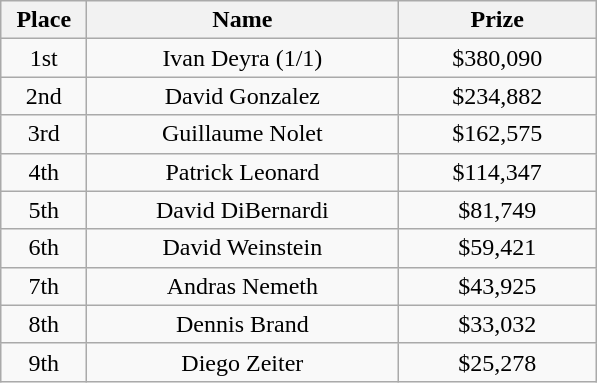<table class="wikitable">
<tr>
<th width="50">Place</th>
<th width="200">Name</th>
<th width="125">Prize</th>
</tr>
<tr>
<td align = "center">1st</td>
<td align = "center">Ivan Deyra (1/1)</td>
<td align = "center">$380,090</td>
</tr>
<tr>
<td align = "center">2nd</td>
<td align = "center">David Gonzalez</td>
<td align = "center">$234,882</td>
</tr>
<tr>
<td align = "center">3rd</td>
<td align = "center">Guillaume Nolet</td>
<td align = "center">$162,575</td>
</tr>
<tr>
<td align = "center">4th</td>
<td align = "center">Patrick Leonard</td>
<td align = "center">$114,347</td>
</tr>
<tr>
<td align = "center">5th</td>
<td align = "center">David DiBernardi</td>
<td align = "center">$81,749</td>
</tr>
<tr>
<td align = "center">6th</td>
<td align = "center">David Weinstein</td>
<td align = "center">$59,421</td>
</tr>
<tr>
<td align = "center">7th</td>
<td align = "center">Andras Nemeth</td>
<td align = "center">$43,925</td>
</tr>
<tr>
<td align = "center">8th</td>
<td align = "center">Dennis Brand</td>
<td align = "center">$33,032</td>
</tr>
<tr>
<td align = "center">9th</td>
<td align = "center">Diego Zeiter</td>
<td align = "center">$25,278</td>
</tr>
</table>
